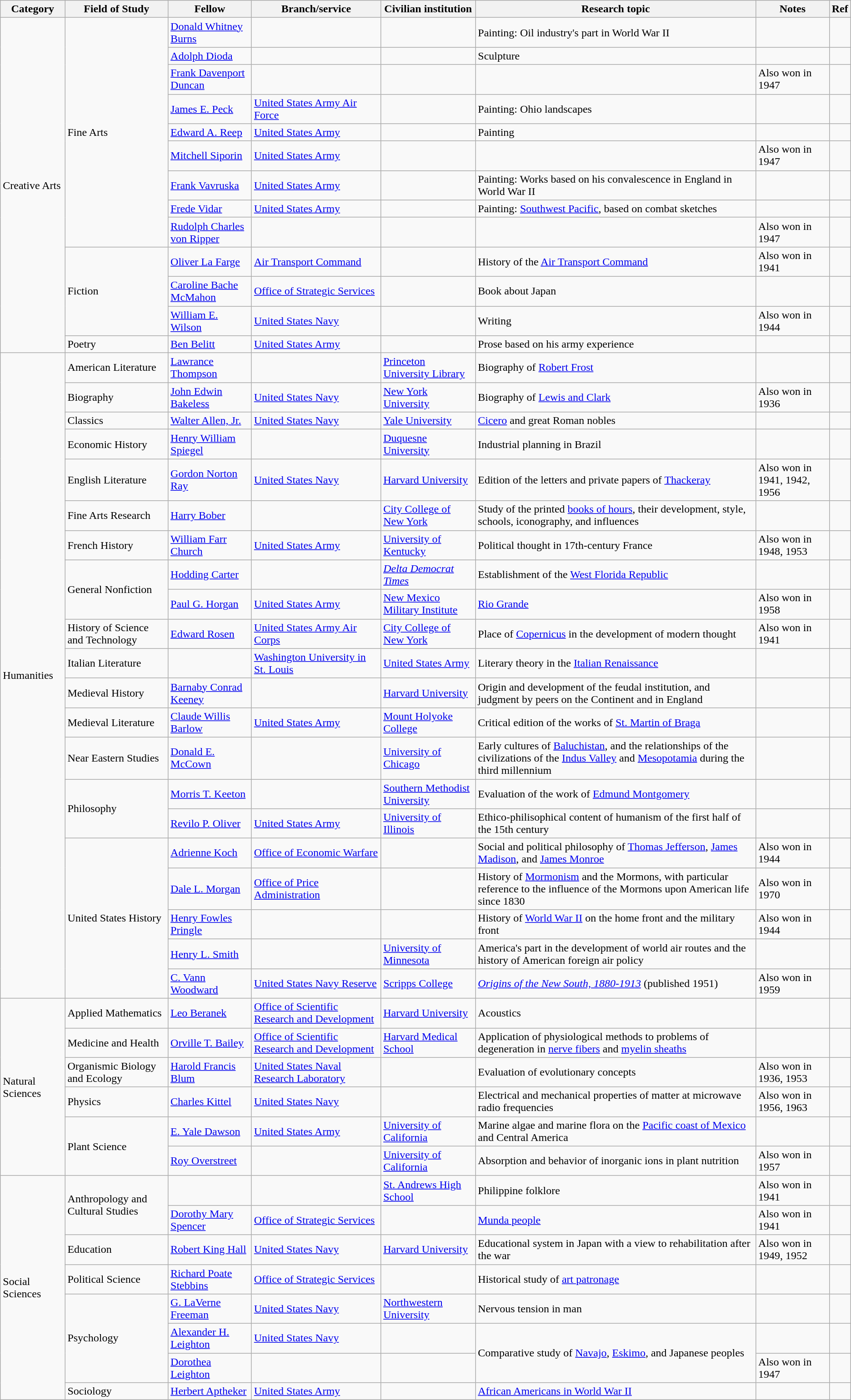<table class="wikitable sortable static-row-numbers static-row-header-text">
<tr>
<th>Category</th>
<th>Field of Study</th>
<th>Fellow</th>
<th>Branch/service</th>
<th>Civilian institution</th>
<th>Research topic</th>
<th>Notes</th>
<th class="unsortable">Ref</th>
</tr>
<tr>
<td rowspan="13">Creative Arts</td>
<td rowspan="9">Fine Arts</td>
<td><a href='#'>Donald Whitney Burns</a></td>
<td></td>
<td></td>
<td>Painting: Oil industry's part in World War II</td>
<td></td>
<td></td>
</tr>
<tr>
<td><a href='#'>Adolph Dioda</a></td>
<td></td>
<td></td>
<td>Sculpture</td>
<td></td>
<td></td>
</tr>
<tr>
<td><a href='#'>Frank Davenport Duncan</a></td>
<td></td>
<td></td>
<td></td>
<td>Also won in 1947</td>
<td></td>
</tr>
<tr>
<td><a href='#'>James E. Peck</a></td>
<td><a href='#'>United States Army Air Force</a></td>
<td></td>
<td>Painting: Ohio landscapes</td>
<td></td>
<td></td>
</tr>
<tr>
<td><a href='#'>Edward A. Reep</a></td>
<td><a href='#'>United States Army</a></td>
<td></td>
<td>Painting</td>
<td></td>
<td></td>
</tr>
<tr>
<td><a href='#'>Mitchell Siporin</a></td>
<td><a href='#'>United States Army</a></td>
<td></td>
<td></td>
<td>Also won in 1947</td>
<td></td>
</tr>
<tr>
<td><a href='#'>Frank Vavruska</a></td>
<td><a href='#'>United States Army</a></td>
<td></td>
<td>Painting: Works based on his convalescence in England in World War II</td>
<td></td>
<td></td>
</tr>
<tr>
<td><a href='#'>Frede Vidar</a></td>
<td><a href='#'>United States Army</a></td>
<td></td>
<td>Painting: <a href='#'>Southwest Pacific</a>, based on combat sketches</td>
<td></td>
<td></td>
</tr>
<tr>
<td><a href='#'>Rudolph Charles von Ripper</a></td>
<td></td>
<td></td>
<td></td>
<td>Also won in 1947</td>
<td></td>
</tr>
<tr>
<td rowspan="3">Fiction</td>
<td><a href='#'>Oliver La Farge</a></td>
<td><a href='#'>Air Transport Command</a></td>
<td></td>
<td>History of the <a href='#'>Air Transport Command</a></td>
<td>Also won in 1941</td>
<td></td>
</tr>
<tr>
<td><a href='#'>Caroline Bache McMahon</a></td>
<td><a href='#'>Office of Strategic Services</a></td>
<td></td>
<td>Book about Japan</td>
<td></td>
<td></td>
</tr>
<tr>
<td><a href='#'>William E. Wilson</a></td>
<td><a href='#'>United States Navy</a></td>
<td></td>
<td>Writing</td>
<td>Also won in 1944</td>
<td></td>
</tr>
<tr>
<td>Poetry</td>
<td><a href='#'>Ben Belitt</a></td>
<td><a href='#'>United States Army</a></td>
<td></td>
<td>Prose based on his army experience</td>
<td></td>
<td></td>
</tr>
<tr>
<td rowspan="21">Humanities</td>
<td>American Literature</td>
<td><a href='#'>Lawrance Thompson</a></td>
<td></td>
<td><a href='#'>Princeton University Library</a></td>
<td>Biography of <a href='#'>Robert Frost</a></td>
<td></td>
<td></td>
</tr>
<tr>
<td>Biography</td>
<td><a href='#'>John Edwin Bakeless</a></td>
<td><a href='#'>United States Navy</a></td>
<td><a href='#'>New York University</a></td>
<td>Biography of <a href='#'>Lewis and Clark</a></td>
<td>Also won in 1936</td>
<td></td>
</tr>
<tr>
<td>Classics</td>
<td><a href='#'>Walter Allen, Jr.</a></td>
<td><a href='#'>United States Navy</a></td>
<td><a href='#'>Yale University</a></td>
<td><a href='#'>Cicero</a> and great Roman nobles</td>
<td></td>
<td></td>
</tr>
<tr>
<td>Economic History</td>
<td><a href='#'>Henry William Spiegel</a></td>
<td></td>
<td><a href='#'>Duquesne University</a></td>
<td>Industrial planning in Brazil</td>
<td></td>
<td></td>
</tr>
<tr>
<td>English Literature</td>
<td><a href='#'>Gordon Norton Ray</a></td>
<td><a href='#'>United States Navy</a></td>
<td><a href='#'>Harvard University</a></td>
<td>Edition of the letters and private papers of <a href='#'>Thackeray</a></td>
<td>Also won in 1941, 1942, 1956</td>
<td></td>
</tr>
<tr>
<td>Fine Arts Research</td>
<td><a href='#'>Harry Bober</a></td>
<td></td>
<td><a href='#'>City College of New York</a></td>
<td>Study of the printed <a href='#'>books of hours</a>, their development, style, schools, iconography, and influences</td>
<td></td>
<td></td>
</tr>
<tr>
<td>French History</td>
<td><a href='#'>William Farr Church</a></td>
<td><a href='#'>United States Army</a></td>
<td><a href='#'>University of Kentucky</a></td>
<td>Political thought in 17th-century France</td>
<td>Also won in 1948, 1953</td>
<td></td>
</tr>
<tr>
<td rowspan="2">General Nonfiction</td>
<td><a href='#'>Hodding Carter</a></td>
<td></td>
<td><em><a href='#'>Delta Democrat Times</a></em></td>
<td>Establishment of the <a href='#'>West Florida Republic</a></td>
<td></td>
<td></td>
</tr>
<tr>
<td><a href='#'>Paul G. Horgan</a></td>
<td><a href='#'>United States Army</a></td>
<td><a href='#'>New Mexico Military Institute</a></td>
<td><a href='#'>Rio Grande</a></td>
<td>Also won in 1958</td>
<td></td>
</tr>
<tr>
<td>History of Science and Technology</td>
<td><a href='#'>Edward Rosen</a></td>
<td><a href='#'>United States Army Air Corps</a></td>
<td><a href='#'>City College of New York</a></td>
<td>Place of <a href='#'>Copernicus</a> in the development of modern thought</td>
<td>Also won in 1941</td>
<td></td>
</tr>
<tr>
<td>Italian Literature</td>
<td></td>
<td><a href='#'>Washington University in St. Louis</a></td>
<td><a href='#'>United States Army</a></td>
<td>Literary theory in the <a href='#'>Italian Renaissance</a></td>
<td></td>
<td></td>
</tr>
<tr>
<td>Medieval History</td>
<td><a href='#'>Barnaby Conrad Keeney</a></td>
<td></td>
<td><a href='#'>Harvard University</a></td>
<td>Origin and development of the feudal institution, and judgment by peers on the Continent and in England</td>
<td></td>
<td></td>
</tr>
<tr>
<td>Medieval Literature</td>
<td><a href='#'>Claude Willis Barlow</a></td>
<td><a href='#'>United States Army</a></td>
<td><a href='#'>Mount Holyoke College</a></td>
<td>Critical edition of the works of <a href='#'>St. Martin of Braga</a></td>
<td></td>
<td></td>
</tr>
<tr>
<td>Near Eastern Studies</td>
<td><a href='#'>Donald E. McCown</a></td>
<td></td>
<td><a href='#'>University of Chicago</a></td>
<td>Early cultures of <a href='#'>Baluchistan</a>, and the relationships of the civilizations of the <a href='#'>Indus Valley</a> and <a href='#'>Mesopotamia</a> during the third millennium</td>
<td></td>
<td></td>
</tr>
<tr>
<td rowspan="2">Philosophy</td>
<td><a href='#'>Morris T. Keeton</a></td>
<td></td>
<td><a href='#'>Southern Methodist University</a></td>
<td>Evaluation of the work of <a href='#'>Edmund Montgomery</a></td>
<td></td>
<td></td>
</tr>
<tr>
<td><a href='#'>Revilo P. Oliver</a></td>
<td><a href='#'>United States Army</a></td>
<td><a href='#'>University of Illinois</a></td>
<td>Ethico-philisophical content of humanism of the first half of the 15th century</td>
<td></td>
<td></td>
</tr>
<tr>
<td rowspan="5">United States History</td>
<td><a href='#'>Adrienne Koch</a></td>
<td><a href='#'>Office of Economic Warfare</a></td>
<td></td>
<td>Social and political philosophy of <a href='#'>Thomas Jefferson</a>, <a href='#'>James Madison</a>, and <a href='#'>James Monroe</a></td>
<td>Also won in 1944</td>
<td></td>
</tr>
<tr>
<td><a href='#'>Dale L. Morgan</a></td>
<td><a href='#'>Office of Price Administration</a></td>
<td></td>
<td>History of <a href='#'>Mormonism</a> and the Mormons, with particular reference to the influence of the Mormons upon American life since 1830</td>
<td>Also won in 1970</td>
<td></td>
</tr>
<tr>
<td><a href='#'>Henry Fowles Pringle</a></td>
<td></td>
<td></td>
<td>History of <a href='#'>World War II</a> on the home front and the military front</td>
<td>Also won in 1944</td>
<td></td>
</tr>
<tr>
<td><a href='#'>Henry L. Smith</a></td>
<td></td>
<td><a href='#'>University of Minnesota</a></td>
<td>America's part in the development of world air routes and the history of American foreign air policy</td>
<td></td>
<td></td>
</tr>
<tr>
<td><a href='#'>C. Vann Woodward</a></td>
<td><a href='#'>United States Navy Reserve</a></td>
<td><a href='#'>Scripps College</a></td>
<td><em><a href='#'>Origins of the New South, 1880-1913</a></em> (published 1951)</td>
<td>Also won in 1959</td>
<td></td>
</tr>
<tr>
<td rowspan="6">Natural Sciences</td>
<td>Applied Mathematics</td>
<td><a href='#'>Leo Beranek</a></td>
<td><a href='#'>Office of Scientific Research and Development</a></td>
<td><a href='#'>Harvard University</a></td>
<td>Acoustics</td>
<td></td>
<td></td>
</tr>
<tr>
<td>Medicine and Health</td>
<td><a href='#'>Orville T. Bailey</a></td>
<td><a href='#'>Office of Scientific Research and Development</a></td>
<td><a href='#'>Harvard Medical School</a></td>
<td>Application of physiological methods to problems of degeneration in <a href='#'>nerve fibers</a> and <a href='#'>myelin sheaths</a></td>
<td></td>
<td></td>
</tr>
<tr>
<td>Organismic Biology and Ecology</td>
<td><a href='#'>Harold Francis Blum</a></td>
<td><a href='#'>United States Naval Research Laboratory</a></td>
<td></td>
<td>Evaluation of evolutionary concepts</td>
<td>Also won in 1936, 1953</td>
<td></td>
</tr>
<tr>
<td>Physics</td>
<td><a href='#'>Charles Kittel</a></td>
<td><a href='#'>United States Navy</a></td>
<td></td>
<td>Electrical and mechanical properties of matter at microwave radio frequencies</td>
<td>Also won in 1956, 1963</td>
<td></td>
</tr>
<tr>
<td rowspan="2">Plant Science</td>
<td><a href='#'>E. Yale Dawson</a></td>
<td><a href='#'>United States Army</a></td>
<td><a href='#'>University of California</a></td>
<td>Marine algae and marine flora on the <a href='#'>Pacific coast of Mexico</a> and Central America</td>
<td></td>
<td></td>
</tr>
<tr>
<td><a href='#'>Roy Overstreet</a></td>
<td></td>
<td><a href='#'>University of California</a></td>
<td>Absorption and behavior of inorganic ions in plant nutrition</td>
<td>Also won in 1957</td>
<td></td>
</tr>
<tr>
<td rowspan="8">Social Sciences</td>
<td rowspan="2">Anthropology and Cultural Studies</td>
<td></td>
<td></td>
<td><a href='#'>St. Andrews High School</a></td>
<td>Philippine folklore</td>
<td>Also won in 1941</td>
<td></td>
</tr>
<tr>
<td><a href='#'>Dorothy Mary Spencer</a></td>
<td><a href='#'>Office of Strategic Services</a></td>
<td></td>
<td><a href='#'>Munda people</a></td>
<td>Also won in 1941</td>
<td></td>
</tr>
<tr>
<td>Education</td>
<td><a href='#'>Robert King Hall</a></td>
<td><a href='#'>United States Navy</a></td>
<td><a href='#'>Harvard University</a></td>
<td>Educational system in Japan with a view to rehabilitation after the war</td>
<td>Also won in 1949, 1952</td>
<td></td>
</tr>
<tr>
<td>Political Science</td>
<td><a href='#'>Richard Poate Stebbins</a></td>
<td><a href='#'>Office of Strategic Services</a></td>
<td></td>
<td>Historical study of <a href='#'>art patronage</a></td>
<td></td>
<td></td>
</tr>
<tr>
<td rowspan="3">Psychology</td>
<td><a href='#'>G. LaVerne Freeman</a></td>
<td><a href='#'>United States Navy</a></td>
<td><a href='#'>Northwestern University</a></td>
<td>Nervous tension in man</td>
<td></td>
<td></td>
</tr>
<tr>
<td><a href='#'>Alexander H. Leighton</a></td>
<td><a href='#'>United States Navy</a></td>
<td></td>
<td rowspan="2">Comparative study of <a href='#'>Navajo</a>, <a href='#'>Eskimo</a>, and Japanese peoples</td>
<td></td>
<td></td>
</tr>
<tr>
<td><a href='#'>Dorothea Leighton</a></td>
<td></td>
<td></td>
<td>Also won in 1947</td>
<td></td>
</tr>
<tr>
<td>Sociology</td>
<td><a href='#'>Herbert Aptheker</a></td>
<td><a href='#'>United States Army</a></td>
<td></td>
<td><a href='#'>African Americans in World War II</a></td>
<td></td>
<td></td>
</tr>
</table>
